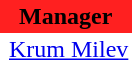<table class="toccolours" border="0" cellpadding="2" cellspacing="0" align="left" style="margin:0.5em;">
<tr>
<th colspan="2" align="center" bgcolor="#FF2020"><span>Manager</span></th>
</tr>
<tr>
<td></td>
<td> <a href='#'>Krum Milev</a></td>
</tr>
</table>
